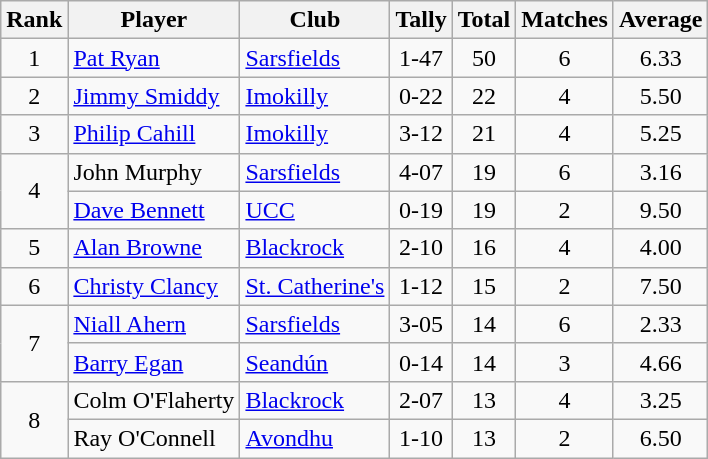<table class="wikitable">
<tr>
<th>Rank</th>
<th>Player</th>
<th>Club</th>
<th>Tally</th>
<th>Total</th>
<th>Matches</th>
<th>Average</th>
</tr>
<tr>
<td rowspan=1 align=center>1</td>
<td><a href='#'>Pat Ryan</a></td>
<td><a href='#'>Sarsfields</a></td>
<td align=center>1-47</td>
<td align=center>50</td>
<td align=center>6</td>
<td align=center>6.33</td>
</tr>
<tr>
<td rowspan=1 align=center>2</td>
<td><a href='#'>Jimmy Smiddy</a></td>
<td><a href='#'>Imokilly</a></td>
<td align=center>0-22</td>
<td align=center>22</td>
<td align=center>4</td>
<td align=center>5.50</td>
</tr>
<tr>
<td rowspan=1 align=center>3</td>
<td><a href='#'>Philip Cahill</a></td>
<td><a href='#'>Imokilly</a></td>
<td align=center>3-12</td>
<td align=center>21</td>
<td align=center>4</td>
<td align=center>5.25</td>
</tr>
<tr>
<td rowspan=2 align=center>4</td>
<td>John Murphy</td>
<td><a href='#'>Sarsfields</a></td>
<td align=center>4-07</td>
<td align=center>19</td>
<td align=center>6</td>
<td align=center>3.16</td>
</tr>
<tr>
<td><a href='#'>Dave Bennett</a></td>
<td><a href='#'>UCC</a></td>
<td align=center>0-19</td>
<td align=center>19</td>
<td align=center>2</td>
<td align=center>9.50</td>
</tr>
<tr>
<td rowspan=1 align=center>5</td>
<td><a href='#'>Alan Browne</a></td>
<td><a href='#'>Blackrock</a></td>
<td align=center>2-10</td>
<td align=center>16</td>
<td align=center>4</td>
<td align=center>4.00</td>
</tr>
<tr>
<td rowspan=1 align=center>6</td>
<td><a href='#'>Christy Clancy</a></td>
<td><a href='#'>St. Catherine's</a></td>
<td align=center>1-12</td>
<td align=center>15</td>
<td align=center>2</td>
<td align=center>7.50</td>
</tr>
<tr>
<td rowspan=2 align=center>7</td>
<td><a href='#'>Niall Ahern</a></td>
<td><a href='#'>Sarsfields</a></td>
<td align=center>3-05</td>
<td align=center>14</td>
<td align=center>6</td>
<td align=center>2.33</td>
</tr>
<tr>
<td><a href='#'>Barry Egan</a></td>
<td><a href='#'>Seandún</a></td>
<td align=center>0-14</td>
<td align=center>14</td>
<td align=center>3</td>
<td align=center>4.66</td>
</tr>
<tr>
<td rowspan=2 align=center>8</td>
<td>Colm O'Flaherty</td>
<td><a href='#'>Blackrock</a></td>
<td align=center>2-07</td>
<td align=center>13</td>
<td align=center>4</td>
<td align=center>3.25</td>
</tr>
<tr>
<td>Ray O'Connell</td>
<td><a href='#'>Avondhu</a></td>
<td align=center>1-10</td>
<td align=center>13</td>
<td align=center>2</td>
<td align=center>6.50</td>
</tr>
</table>
